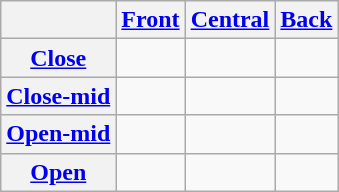<table class="wikitable" style="text-align:center">
<tr>
<th></th>
<th><a href='#'>Front</a></th>
<th><a href='#'>Central</a></th>
<th><a href='#'>Back</a></th>
</tr>
<tr align="center">
<th><a href='#'>Close</a></th>
<td></td>
<td></td>
<td></td>
</tr>
<tr>
<th><a href='#'>Close-mid</a></th>
<td></td>
<td></td>
<td></td>
</tr>
<tr>
<th><a href='#'>Open-mid</a></th>
<td></td>
<td></td>
<td></td>
</tr>
<tr align="center">
<th><a href='#'>Open</a></th>
<td></td>
<td></td>
<td></td>
</tr>
</table>
